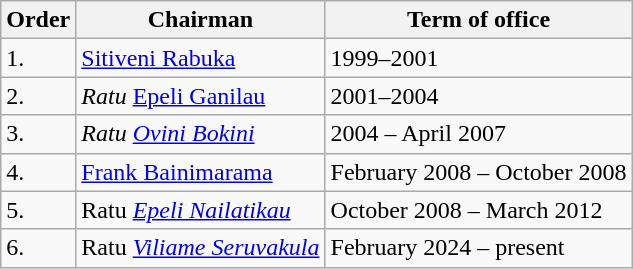<table class="wikitable">
<tr>
<th>Order</th>
<th>Chairman</th>
<th>Term of office</th>
</tr>
<tr>
<td>1.</td>
<td><a href='#'>Sitiveni Rabuka</a></td>
<td>1999–2001</td>
</tr>
<tr>
<td>2.</td>
<td><em>Ratu </em><a href='#'>Epeli Ganilau</a></td>
<td>2001–2004</td>
</tr>
<tr>
<td>3.</td>
<td><em>Ratu <a href='#'>Ovini Bokini</a></td>
<td>2004 – April 2007</td>
</tr>
<tr>
<td>4.</td>
<td><a href='#'>Frank Bainimarama</a></td>
<td>February 2008 – October 2008</td>
</tr>
<tr>
<td>5.</td>
<td></em>Ratu<em> <a href='#'>Epeli Nailatikau</a></td>
<td>October 2008 – March 2012</td>
</tr>
<tr>
<td>6.</td>
<td></em>Ratu<em> <a href='#'>Viliame Seruvakula</a></td>
<td>February 2024 – present</td>
</tr>
</table>
